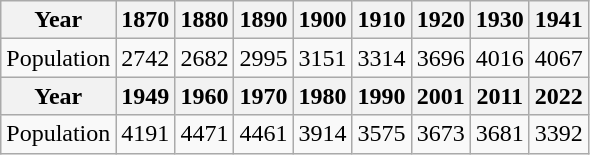<table class="wikitable">
<tr>
<th>Year</th>
<th>1870</th>
<th>1880</th>
<th>1890</th>
<th>1900</th>
<th>1910</th>
<th>1920</th>
<th>1930</th>
<th>1941</th>
</tr>
<tr>
<td>Population</td>
<td>2742</td>
<td>2682</td>
<td>2995</td>
<td>3151</td>
<td>3314</td>
<td>3696</td>
<td>4016</td>
<td>4067</td>
</tr>
<tr>
<th>Year</th>
<th>1949</th>
<th>1960</th>
<th>1970</th>
<th>1980</th>
<th>1990</th>
<th>2001</th>
<th>2011</th>
<th>2022</th>
</tr>
<tr>
<td>Population</td>
<td>4191</td>
<td>4471</td>
<td>4461</td>
<td>3914</td>
<td>3575</td>
<td>3673</td>
<td>3681</td>
<td>3392</td>
</tr>
</table>
